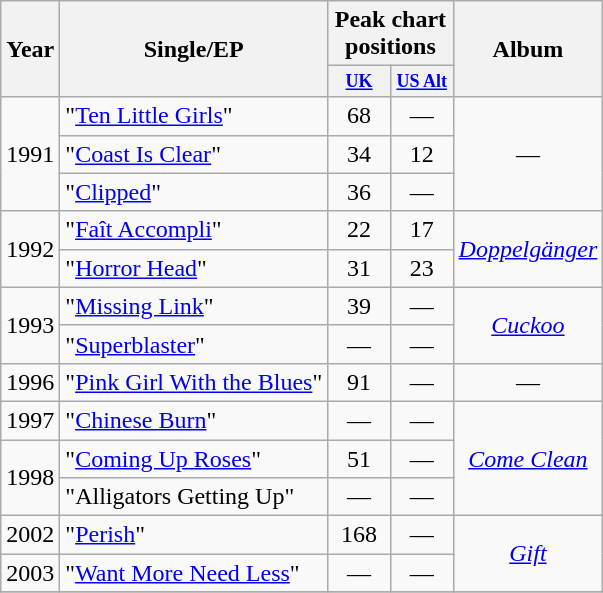<table class="wikitable">
<tr>
<th rowspan="2" style="width:20px;">Year</th>
<th rowspan="2">Single/EP</th>
<th colspan=2>Peak chart positions</th>
<th rowspan="2">Album</th>
</tr>
<tr>
<th style="width:3em;font-size:75%"><a href='#'>UK</a></th>
<th style="width:3em;font-size:75%"><a href='#'>US Alt</a></th>
</tr>
<tr>
<td rowspan="3" style="text-align:center;">1991</td>
<td>"<a href='#'>Ten Little Girls</a>"</td>
<td style="text-align:center;">68</td>
<td style="text-align:center;">—</td>
<td style="text-align:center;" rowspan="3">—</td>
</tr>
<tr>
<td>"<a href='#'>Coast Is Clear</a>"</td>
<td style="text-align:center;">34</td>
<td style="text-align:center;">12</td>
</tr>
<tr>
<td>"<a href='#'>Clipped</a>"</td>
<td style="text-align:center;">36</td>
<td style="text-align:center;">—</td>
</tr>
<tr>
<td rowspan="2" style="text-align:center;">1992</td>
<td>"<a href='#'>Faît Accompli</a>"</td>
<td style="text-align:center;">22</td>
<td style="text-align:center;">17</td>
<td style="text-align:center;" rowspan="2"><em><a href='#'>Doppelgänger</a></em></td>
</tr>
<tr>
<td>"<a href='#'>Horror Head</a>"</td>
<td style="text-align:center;">31</td>
<td style="text-align:center;">23</td>
</tr>
<tr>
<td rowspan="2" style="text-align:center;">1993</td>
<td>"<a href='#'>Missing Link</a>"</td>
<td style="text-align:center;">39</td>
<td style="text-align:center;">—</td>
<td style="text-align:center;" rowspan="2"><em><a href='#'>Cuckoo</a></em></td>
</tr>
<tr>
<td>"<a href='#'>Superblaster</a>"</td>
<td style="text-align:center;">—</td>
<td style="text-align:center;">—</td>
</tr>
<tr>
<td align=center>1996</td>
<td>"<a href='#'>Pink Girl With the Blues</a>"</td>
<td style="text-align:center;">91</td>
<td style="text-align:center;">—</td>
<td style="text-align:center;">—</td>
</tr>
<tr>
<td align=center>1997</td>
<td>"<a href='#'>Chinese Burn</a>"</td>
<td style="text-align:center;">—</td>
<td style="text-align:center;">—</td>
<td rowspan="3" style="text-align:center;"><em><a href='#'>Come Clean</a></em></td>
</tr>
<tr>
<td rowspan="2" style="text-align:center;">1998</td>
<td>"<a href='#'>Coming Up Roses</a>"</td>
<td style="text-align:center;">51</td>
<td style="text-align:center;">—</td>
</tr>
<tr>
<td>"Alligators Getting Up"</td>
<td style="text-align:center;">—</td>
<td style="text-align:center;">—</td>
</tr>
<tr>
<td align=center>2002</td>
<td>"<a href='#'>Perish</a>"</td>
<td style="text-align:center;">168</td>
<td style="text-align:center;">—</td>
<td rowspan="2" style="text-align:center;"><em><a href='#'>Gift</a></em></td>
</tr>
<tr>
<td style="text-align:center;">2003</td>
<td>"<a href='#'>Want More Need Less</a>"</td>
<td style="text-align:center;">—</td>
<td style="text-align:center;">—</td>
</tr>
<tr>
</tr>
</table>
